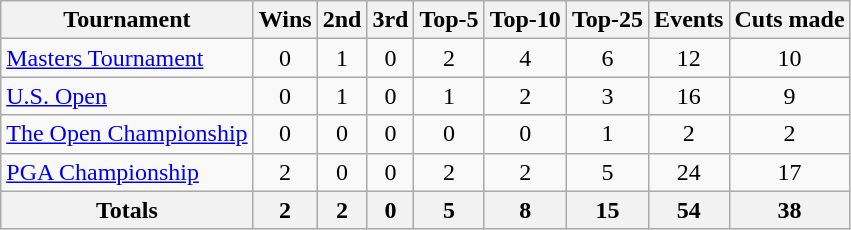<table class=wikitable style=text-align:center>
<tr>
<th>Tournament</th>
<th>Wins</th>
<th>2nd</th>
<th>3rd</th>
<th>Top-5</th>
<th>Top-10</th>
<th>Top-25</th>
<th>Events</th>
<th>Cuts made</th>
</tr>
<tr>
<td align=left><a href='#'>Masters Tournament</a></td>
<td>0</td>
<td>1</td>
<td>0</td>
<td>2</td>
<td>4</td>
<td>6</td>
<td>12</td>
<td>10</td>
</tr>
<tr>
<td align=left><a href='#'>U.S. Open</a></td>
<td>0</td>
<td>1</td>
<td>0</td>
<td>1</td>
<td>2</td>
<td>3</td>
<td>16</td>
<td>9</td>
</tr>
<tr>
<td align=left><a href='#'>The Open Championship</a></td>
<td>0</td>
<td>0</td>
<td>0</td>
<td>0</td>
<td>0</td>
<td>1</td>
<td>2</td>
<td>2</td>
</tr>
<tr>
<td align=left><a href='#'>PGA Championship</a></td>
<td>2</td>
<td>0</td>
<td>0</td>
<td>2</td>
<td>2</td>
<td>5</td>
<td>24</td>
<td>17</td>
</tr>
<tr>
<th>Totals</th>
<th>2</th>
<th>2</th>
<th>0</th>
<th>5</th>
<th>8</th>
<th>15</th>
<th>54</th>
<th>38</th>
</tr>
</table>
